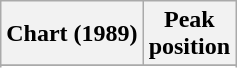<table class="wikitable">
<tr>
<th align="left">Chart (1989)</th>
<th align="center">Peak<br>position</th>
</tr>
<tr>
</tr>
<tr>
</tr>
</table>
